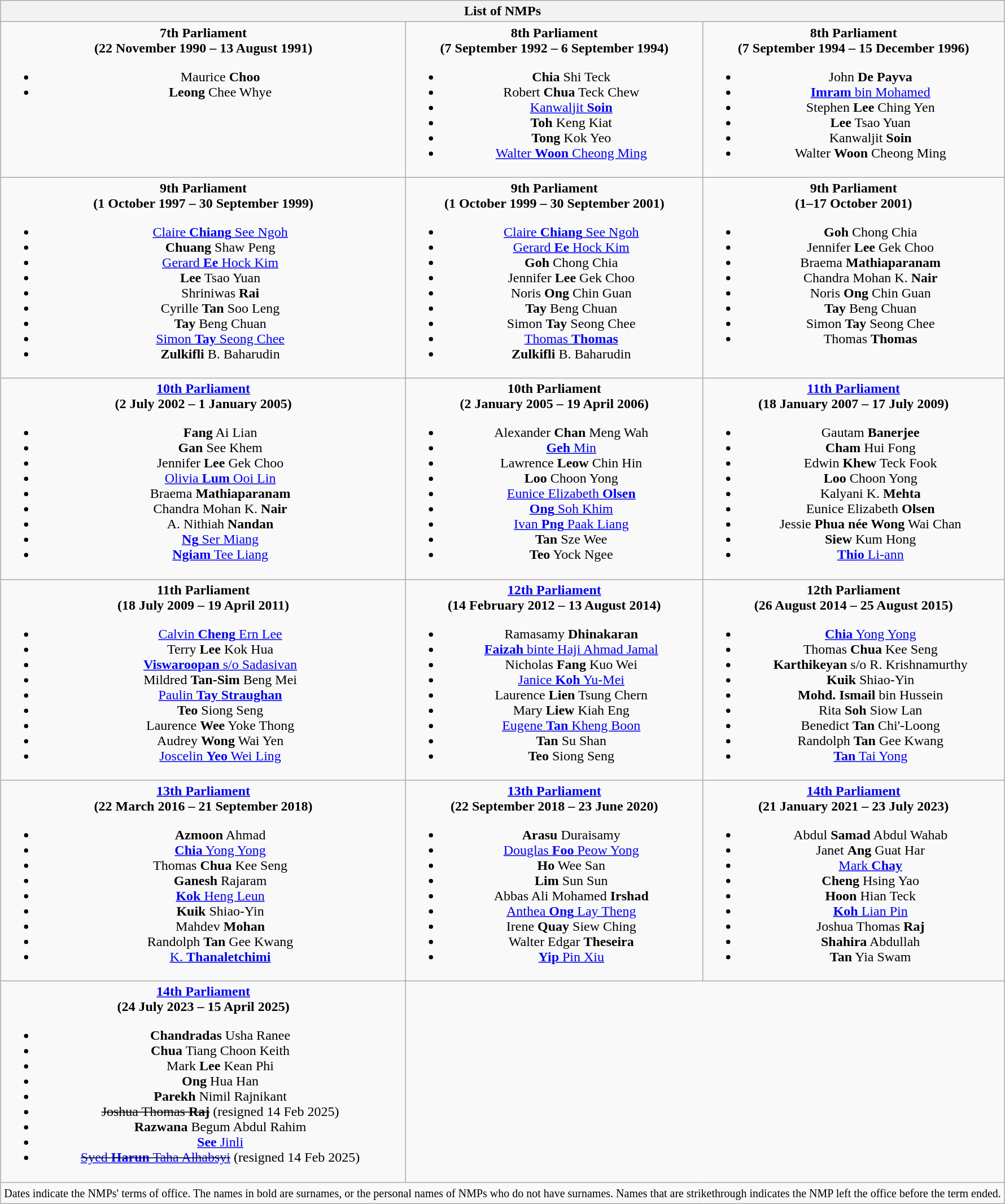<table class="wikitable collapsible collapsed" style="margin: 1em auto 1em auto;">
<tr>
<th colspan=3>List of NMPs</th>
</tr>
<tr valign=top>
<td align=center><strong>7th Parliament<br>(22 November 1990 – 13 August 1991)</strong><br><ul><li>Maurice <strong>Choo</strong></li><li><strong>Leong</strong> Chee Whye</li></ul></td>
<td align=center><strong>8th Parliament<br>(7 September 1992 – 6 September 1994)</strong><br><ul><li><strong>Chia</strong> Shi Teck</li><li>Robert <strong>Chua</strong> Teck Chew</li><li><a href='#'>Kanwaljit <strong>Soin</strong></a></li><li><strong>Toh</strong> Keng Kiat</li><li><strong>Tong</strong> Kok Yeo</li><li><a href='#'>Walter <strong>Woon</strong> Cheong Ming</a></li></ul></td>
<td align=center><strong>8th Parliament<br>(7 September 1994 – 15 December 1996)</strong><br><ul><li>John <strong>De Payva</strong></li><li><a href='#'><strong>Imram</strong> bin Mohamed</a></li><li>Stephen <strong>Lee</strong> Ching Yen</li><li><strong>Lee</strong> Tsao Yuan</li><li>Kanwaljit <strong>Soin</strong></li><li>Walter <strong>Woon</strong> Cheong Ming</li></ul></td>
</tr>
<tr valign=top>
<td align=center><strong>9th Parliament<br>(1 October 1997 – 30 September 1999)</strong><br><ul><li><a href='#'>Claire <strong>Chiang</strong> See Ngoh</a></li><li><strong>Chuang</strong> Shaw Peng</li><li><a href='#'>Gerard <strong>Ee</strong> Hock Kim</a></li><li><strong>Lee</strong> Tsao Yuan</li><li>Shriniwas <strong>Rai</strong></li><li>Cyrille <strong>Tan</strong> Soo Leng</li><li><strong>Tay</strong> Beng Chuan</li><li><a href='#'>Simon <strong>Tay</strong> Seong Chee</a></li><li><strong>Zulkifli</strong> B. Baharudin</li></ul></td>
<td align=center><strong>9th Parliament<br>(1 October 1999 – 30 September 2001)</strong><br><ul><li><a href='#'>Claire <strong>Chiang</strong> See Ngoh</a></li><li><a href='#'>Gerard <strong>Ee</strong> Hock Kim</a></li><li><strong>Goh</strong> Chong Chia</li><li>Jennifer <strong>Lee</strong> Gek Choo</li><li>Noris <strong>Ong</strong> Chin Guan</li><li><strong>Tay</strong> Beng Chuan</li><li>Simon <strong>Tay</strong> Seong Chee</li><li><a href='#'>Thomas <strong>Thomas</strong></a></li><li><strong>Zulkifli</strong> B. Baharudin</li></ul></td>
<td align=center><strong>9th Parliament<br>(1–17 October 2001)</strong><br><ul><li><strong>Goh</strong> Chong Chia</li><li>Jennifer <strong>Lee</strong> Gek Choo</li><li>Braema <strong>Mathiaparanam</strong></li><li>Chandra Mohan K. <strong>Nair</strong></li><li>Noris <strong>Ong</strong> Chin Guan</li><li><strong>Tay</strong> Beng Chuan</li><li>Simon <strong>Tay</strong> Seong Chee</li><li>Thomas <strong>Thomas</strong></li></ul></td>
</tr>
<tr valign=top>
<td align=center><strong><a href='#'>10th Parliament</a><br>(2 July 2002 – 1 January 2005)</strong><br><ul><li><strong>Fang</strong> Ai Lian</li><li><strong>Gan</strong> See Khem</li><li>Jennifer <strong>Lee</strong> Gek Choo</li><li><a href='#'>Olivia <strong>Lum</strong> Ooi Lin</a></li><li>Braema <strong>Mathiaparanam</strong></li><li>Chandra Mohan K. <strong>Nair</strong></li><li>A. Nithiah <strong>Nandan</strong></li><li><a href='#'><strong>Ng</strong> Ser Miang</a></li><li><a href='#'><strong>Ngiam</strong> Tee Liang</a></li></ul></td>
<td align=center><strong>10th Parliament<br>(2 January 2005 – 19 April 2006)</strong><br><ul><li>Alexander <strong>Chan</strong> Meng Wah</li><li><a href='#'><strong>Geh</strong> Min</a></li><li>Lawrence <strong>Leow</strong> Chin Hin</li><li><strong>Loo</strong> Choon Yong</li><li><a href='#'>Eunice Elizabeth <strong>Olsen</strong></a></li><li><a href='#'><strong>Ong</strong> Soh Khim</a></li><li><a href='#'>Ivan <strong>Png</strong> Paak Liang</a></li><li><strong>Tan</strong> Sze Wee</li><li><strong>Teo</strong> Yock Ngee</li></ul></td>
<td align=center><strong><a href='#'>11th Parliament</a><br>(18 January 2007 – 17 July 2009)</strong><br><ul><li>Gautam <strong>Banerjee</strong></li><li><strong>Cham</strong> Hui Fong</li><li>Edwin <strong>Khew</strong> Teck Fook</li><li><strong>Loo</strong> Choon Yong</li><li>Kalyani K. <strong>Mehta</strong></li><li>Eunice Elizabeth <strong>Olsen</strong></li><li>Jessie <strong>Phua née Wong</strong> Wai Chan</li><li><strong>Siew</strong> Kum Hong</li><li><a href='#'><strong>Thio</strong> Li-ann</a></li></ul></td>
</tr>
<tr valign=top>
<td align=center><strong>11th Parliament<br>(18 July 2009 – 19 April 2011)</strong><br><ul><li><a href='#'>Calvin <strong>Cheng</strong> Ern Lee</a></li><li>Terry <strong>Lee</strong> Kok Hua</li><li><a href='#'><strong>Viswaroopan</strong> s/o Sadasivan</a></li><li>Mildred <strong>Tan-Sim</strong> Beng Mei</li><li><a href='#'>Paulin <strong>Tay Straughan</strong></a></li><li><strong>Teo</strong> Siong Seng</li><li>Laurence <strong>Wee</strong> Yoke Thong</li><li>Audrey <strong>Wong</strong> Wai Yen</li><li><a href='#'>Joscelin <strong>Yeo</strong> Wei Ling</a></li></ul></td>
<td align=center><strong><a href='#'>12th Parliament</a><br>(14 February 2012 – 13 August 2014)</strong><br><ul><li>Ramasamy <strong>Dhinakaran</strong></li><li><a href='#'><strong>Faizah</strong> binte Haji Ahmad Jamal</a></li><li>Nicholas <strong>Fang</strong> Kuo Wei</li><li><a href='#'>Janice <strong>Koh</strong> Yu-Mei</a></li><li>Laurence <strong>Lien</strong> Tsung Chern</li><li>Mary <strong>Liew</strong> Kiah Eng</li><li><a href='#'>Eugene <strong>Tan</strong> Kheng Boon</a></li><li><strong>Tan</strong> Su Shan</li><li><strong>Teo</strong> Siong Seng</li></ul></td>
<td align="center"><strong>12th Parliament<br>(26 August 2014 – 25 August 2015)</strong><br><ul><li><a href='#'><strong>Chia</strong> Yong Yong</a></li><li>Thomas <strong>Chua</strong> Kee Seng</li><li><strong>Karthikeyan</strong> s/o R. Krishnamurthy</li><li><strong>Kuik</strong> Shiao-Yin</li><li><strong>Mohd. Ismail</strong> bin Hussein</li><li>Rita <strong>Soh</strong> Siow Lan</li><li>Benedict <strong>Tan</strong> Chi'-Loong</li><li>Randolph <strong>Tan</strong> Gee Kwang</li><li><a href='#'><strong>Tan</strong> Tai Yong</a></li></ul></td>
</tr>
<tr valign=top>
<td align=center><strong><a href='#'>13th Parliament</a><br>(22 March 2016 – 21 September 2018)</strong><br><ul><li><strong>Azmoon</strong> Ahmad</li><li><a href='#'><strong>Chia</strong> Yong Yong</a></li><li>Thomas <strong>Chua</strong> Kee Seng</li><li><strong>Ganesh</strong> Rajaram</li><li><a href='#'><strong>Kok</strong> Heng Leun</a></li><li><strong>Kuik</strong> Shiao-Yin</li><li>Mahdev <strong>Mohan</strong></li><li>Randolph <strong>Tan</strong> Gee Kwang</li><li><a href='#'>K. <strong>Thanaletchimi</strong></a></li></ul></td>
<td align=center><strong><a href='#'>13th Parliament</a><br>(22 September 2018 – 23 June 2020)</strong><br><ul><li><strong>Arasu</strong> Duraisamy</li><li><a href='#'>Douglas <strong>Foo</strong> Peow Yong</a></li><li><strong>Ho</strong> Wee San</li><li><strong>Lim</strong> Sun Sun</li><li>Abbas Ali Mohamed <strong>Irshad</strong></li><li><a href='#'>Anthea <strong>Ong</strong> Lay Theng</a></li><li>Irene <strong>Quay</strong> Siew Ching</li><li>Walter Edgar <strong>Theseira</strong></li><li><a href='#'><strong>Yip</strong> Pin Xiu</a></li></ul></td>
<td align=center><strong><a href='#'>14th Parliament</a><br>(21 January 2021 – 23 July 2023)</strong><br><ul><li>Abdul <strong>Samad</strong> Abdul Wahab</li><li>Janet <strong>Ang</strong> Guat Har</li><li><a href='#'>Mark <strong>Chay</strong></a></li><li><strong>Cheng</strong> Hsing Yao</li><li><strong>Hoon</strong> Hian Teck</li><li><a href='#'><strong>Koh</strong> Lian Pin</a></li><li>Joshua Thomas <strong>Raj</strong></li><li><strong>Shahira</strong> Abdullah</li><li><strong>Tan</strong> Yia Swam</li></ul></td>
</tr>
<tr valign=top>
<td align=center><strong><a href='#'>14th Parliament</a><br>(24 July 2023 – 15 April 2025)</strong><br><ul><li><strong>Chandradas</strong> Usha Ranee</li><li><strong>Chua</strong> Tiang Choon Keith</li><li>Mark <strong>Lee</strong> Kean Phi</li><li><strong>Ong</strong> Hua Han</li><li><strong>Parekh</strong> Nimil Rajnikant</li><li><s>Joshua Thomas <strong>Raj</strong></s> (resigned 14 Feb 2025)</li><li><strong>Razwana</strong> Begum Abdul Rahim</li><li><a href='#'><strong>See</strong> Jinli</a></li><li><s><a href='#'>Syed <strong>Harun</strong> Taha Alhabsyi</a></s> (resigned 14 Feb 2025)</li></ul></td>
</tr>
<tr>
<td colspan=3 style="text-align:center;"><small>Dates indicate the NMPs' terms of office. The names in bold are surnames, or the personal names of NMPs who do not have surnames. Names that are strikethrough indicates the NMP left the office before the term ended.</small></td>
</tr>
</table>
